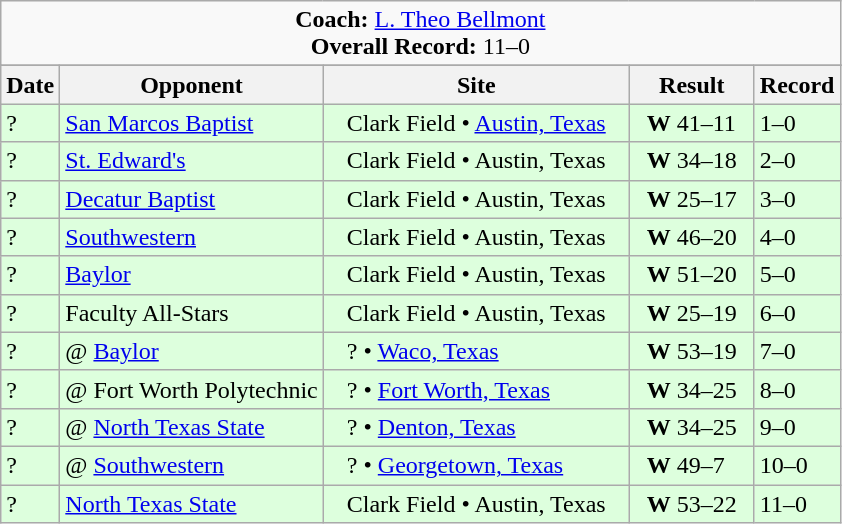<table class="wikitable">
<tr>
<td colspan=8 style="text-align: center;"><strong>Coach:</strong> <a href='#'>L. Theo Bellmont</a><br><strong>Overall Record:</strong> 11–0</td>
</tr>
<tr>
</tr>
<tr>
<th>Date</th>
<th>Opponent</th>
<th>Site</th>
<th>Result</th>
<th>Record</th>
</tr>
<tr style="background: #ddffdd;">
<td>?</td>
<td><a href='#'>San Marcos Baptist</a></td>
<td>   Clark Field • <a href='#'>Austin, Texas</a>   </td>
<td>  <strong>W</strong> 41–11  </td>
<td>1–0</td>
</tr>
<tr style="background: #ddffdd;">
<td>?</td>
<td><a href='#'>St. Edward's</a></td>
<td>   Clark Field • Austin, Texas   </td>
<td>  <strong>W</strong> 34–18  </td>
<td>2–0</td>
</tr>
<tr style="background: #ddffdd;">
<td>?</td>
<td><a href='#'>Decatur Baptist</a></td>
<td>   Clark Field • Austin, Texas   </td>
<td>  <strong>W</strong> 25–17  </td>
<td>3–0</td>
</tr>
<tr style="background: #ddffdd;">
<td>?</td>
<td><a href='#'>Southwestern</a></td>
<td>   Clark Field • Austin, Texas   </td>
<td>  <strong>W</strong> 46–20  </td>
<td>4–0</td>
</tr>
<tr style="background: #ddffdd;">
<td>?</td>
<td><a href='#'>Baylor</a></td>
<td>   Clark Field • Austin, Texas   </td>
<td>  <strong>W</strong> 51–20  </td>
<td>5–0</td>
</tr>
<tr style="background: #ddffdd;">
<td>?</td>
<td>Faculty All-Stars</td>
<td>   Clark Field • Austin, Texas   </td>
<td>  <strong>W</strong> 25–19  </td>
<td>6–0</td>
</tr>
<tr style="background: #ddffdd;">
<td>?</td>
<td>@ <a href='#'>Baylor</a></td>
<td>   ? • <a href='#'>Waco, Texas</a>   </td>
<td>  <strong>W</strong> 53–19  </td>
<td>7–0</td>
</tr>
<tr style="background: #ddffdd;">
<td>?</td>
<td>@ Fort Worth Polytechnic</td>
<td>   ? • <a href='#'>Fort Worth, Texas</a>   </td>
<td>  <strong>W</strong> 34–25  </td>
<td>8–0</td>
</tr>
<tr style="background: #ddffdd;">
<td>?</td>
<td>@ <a href='#'>North Texas State</a></td>
<td>   ? • <a href='#'>Denton, Texas</a>   </td>
<td>  <strong>W</strong> 34–25  </td>
<td>9–0</td>
</tr>
<tr style="background: #ddffdd;">
<td>?</td>
<td>@ <a href='#'>Southwestern</a></td>
<td>   ? • <a href='#'>Georgetown, Texas</a>   </td>
<td>  <strong>W</strong> 49–7  </td>
<td>10–0</td>
</tr>
<tr style="background: #ddffdd;">
<td>?</td>
<td><a href='#'>North Texas State</a></td>
<td>   Clark Field • Austin, Texas   </td>
<td>  <strong>W</strong> 53–22  </td>
<td>11–0</td>
</tr>
</table>
